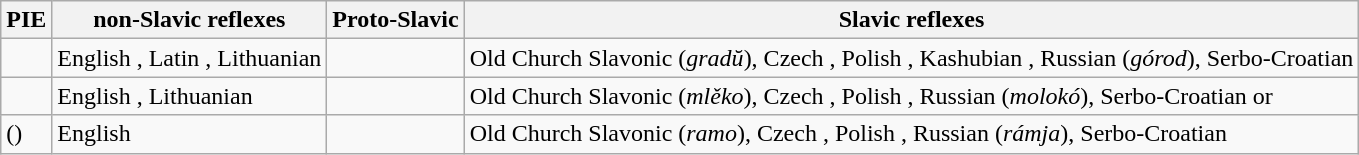<table class="wikitable">
<tr>
<th>PIE</th>
<th>non-Slavic reflexes</th>
<th>Proto-Slavic</th>
<th>Slavic reflexes</th>
</tr>
<tr>
<td></td>
<td>English , Latin , Lithuanian </td>
<td></td>
<td>Old Church Slavonic  (<em>gradŭ</em>), Czech , Polish , Kashubian , Russian  (<em>górod</em>), Serbo-Croatian </td>
</tr>
<tr>
<td></td>
<td>English , Lithuanian </td>
<td></td>
<td>Old Church Slavonic  (<em>mlěko</em>), Czech , Polish , Russian  (<em>molokó</em>), Serbo-Croatian  or </td>
</tr>
<tr>
<td> ()</td>
<td>English </td>
<td></td>
<td>Old Church Slavonic  (<em>ramo</em>), Czech , Polish , Russian  (<em>rámja</em>), Serbo-Croatian </td>
</tr>
</table>
